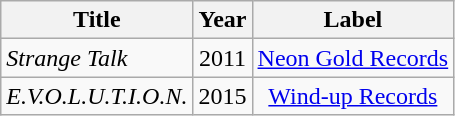<table class="wikitable" style="text-align:center;">
<tr>
<th>Title</th>
<th>Year</th>
<th>Label</th>
</tr>
<tr>
<td align="left"><em>Strange Talk</em></td>
<td>2011</td>
<td><a href='#'>Neon Gold Records</a></td>
</tr>
<tr>
<td align="left"><em>E.V.O.L.U.T.I.O.N.</em></td>
<td>2015</td>
<td><a href='#'>Wind-up Records</a></td>
</tr>
</table>
